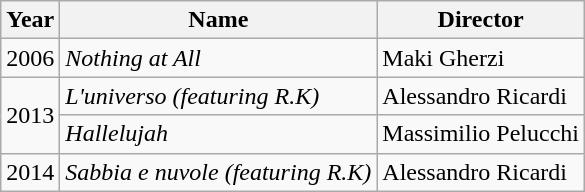<table class="wikitable">
<tr>
<th>Year</th>
<th>Name</th>
<th>Director</th>
</tr>
<tr>
<td>2006</td>
<td><em>Nothing at All</em></td>
<td>Maki Gherzi</td>
</tr>
<tr>
<td rowspan="2">2013</td>
<td><em>L'universo (featuring R.K)</em></td>
<td>Alessandro Ricardi</td>
</tr>
<tr>
<td><em>Hallelujah</em></td>
<td>Massimilio Pelucchi</td>
</tr>
<tr>
<td>2014</td>
<td><em>Sabbia e nuvole (featuring R.K)</em></td>
<td>Alessandro Ricardi</td>
</tr>
</table>
